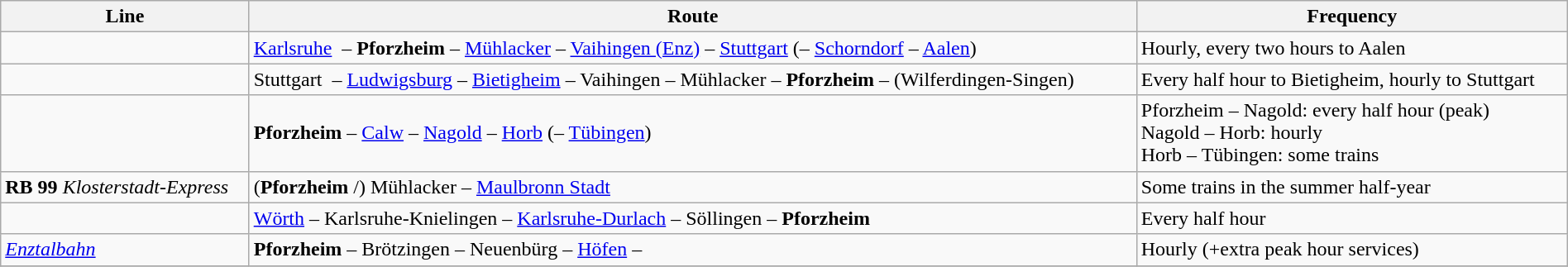<table class="wikitable" width="100%">
<tr>
<th>Line</th>
<th>Route</th>
<th>Frequency</th>
</tr>
<tr>
<td></td>
<td><a href='#'>Karlsruhe</a>  – <strong>Pforzheim</strong> – <a href='#'>Mühlacker</a> – <a href='#'>Vaihingen (Enz)</a> – <a href='#'>Stuttgart</a> (– <a href='#'>Schorndorf</a> – <a href='#'>Aalen</a>)</td>
<td>Hourly, every two hours to Aalen</td>
</tr>
<tr>
<td></td>
<td>Stuttgart  – <a href='#'>Ludwigsburg</a> – <a href='#'>Bietigheim</a> – Vaihingen – Mühlacker – <strong>Pforzheim</strong> – (Wilferdingen-Singen)</td>
<td>Every half hour to Bietigheim, hourly to Stuttgart</td>
</tr>
<tr>
<td></td>
<td><strong>Pforzheim</strong> –  <a href='#'>Calw</a> – <a href='#'>Nagold</a> – <a href='#'>Horb</a> (– <a href='#'>Tübingen</a>)</td>
<td>Pforzheim – Nagold: every half hour (peak)<br>Nagold – Horb: hourly<br>Horb – Tübingen: some trains</td>
</tr>
<tr>
<td><strong>RB 99</strong> <em>Klosterstadt-Express</em></td>
<td>(<strong>Pforzheim</strong> /) Mühlacker –  <a href='#'>Maulbronn Stadt</a></td>
<td>Some trains in the summer half-year</td>
</tr>
<tr>
<td></td>
<td> <a href='#'>Wörth</a> – Karlsruhe-Knielingen –  <a href='#'>Karlsruhe-Durlach</a> – Söllingen – <strong>Pforzheim</strong></td>
<td>Every half hour</td>
</tr>
<tr>
<td> <em><a href='#'>Enztalbahn</a></em></td>
<td><strong>Pforzheim</strong> – Brötzingen – Neuenbürg – <a href='#'>Höfen</a> –  </td>
<td>Hourly (+extra peak hour services)</td>
</tr>
<tr>
</tr>
</table>
